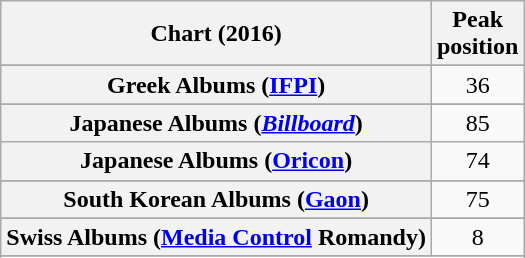<table class="wikitable sortable plainrowheaders" style="text-align:center">
<tr>
<th scope="col">Chart (2016)</th>
<th scope="col">Peak<br>position</th>
</tr>
<tr>
</tr>
<tr>
</tr>
<tr>
</tr>
<tr>
</tr>
<tr>
</tr>
<tr>
</tr>
<tr>
</tr>
<tr>
</tr>
<tr>
</tr>
<tr>
<th scope="row">Greek Albums (<a href='#'>IFPI</a>)</th>
<td>36</td>
</tr>
<tr>
</tr>
<tr>
</tr>
<tr>
<th scope="row">Japanese Albums (<em><a href='#'>Billboard</a></em>)</th>
<td>85</td>
</tr>
<tr>
<th scope="row">Japanese Albums (<a href='#'>Oricon</a>)</th>
<td>74</td>
</tr>
<tr>
</tr>
<tr>
</tr>
<tr>
</tr>
<tr>
<th scope="row">South Korean Albums (<a href='#'>Gaon</a>)</th>
<td>75</td>
</tr>
<tr>
</tr>
<tr>
</tr>
<tr>
</tr>
<tr>
</tr>
<tr>
<th scope="row">Swiss Albums (<a href='#'>Media Control</a> Romandy)</th>
<td>8</td>
</tr>
<tr>
</tr>
<tr>
</tr>
</table>
